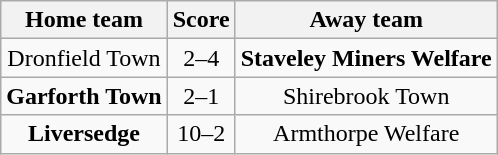<table class="wikitable" style="text-align: center">
<tr>
<th>Home team</th>
<th>Score</th>
<th>Away team</th>
</tr>
<tr>
<td>Dronfield Town</td>
<td>2–4</td>
<td><strong>Staveley Miners Welfare</strong></td>
</tr>
<tr>
<td><strong>Garforth Town</strong></td>
<td>2–1</td>
<td>Shirebrook Town</td>
</tr>
<tr>
<td><strong>Liversedge</strong></td>
<td>10–2</td>
<td>Armthorpe Welfare</td>
</tr>
</table>
